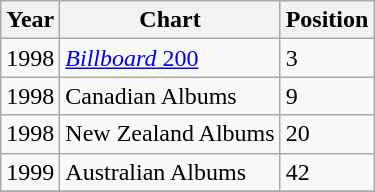<table class="wikitable">
<tr>
<th align="left">Year</th>
<th align="left">Chart</th>
<th align="left">Position</th>
</tr>
<tr>
<td align="left">1998</td>
<td align="left"><a href='#'><em>Billboard</em> 200</a></td>
<td align="left">3</td>
</tr>
<tr>
<td align="left">1998</td>
<td align="left">Canadian Albums</td>
<td align="left">9</td>
</tr>
<tr>
<td align="left">1998</td>
<td align="left">New Zealand Albums</td>
<td align="left">20</td>
</tr>
<tr>
<td align="left">1999</td>
<td align="left">Australian Albums</td>
<td align="left">42</td>
</tr>
<tr>
</tr>
</table>
